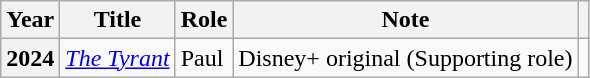<table class="wikitable plainrowheaders">
<tr>
<th scope="col">Year</th>
<th scope="col">Title</th>
<th scope="col">Role</th>
<th scope="col">Note</th>
<th scope="col" class="unsortable"></th>
</tr>
<tr>
<th scope="row">2024</th>
<td><em><a href='#'>The Tyrant</a></em></td>
<td>Paul</td>
<td>Disney+ original (Supporting role)</td>
<td></td>
</tr>
</table>
